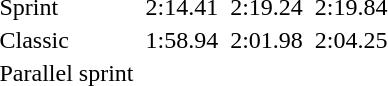<table>
<tr>
<td>Sprint</td>
<td></td>
<td>2:14.41</td>
<td></td>
<td>2:19.24</td>
<td></td>
<td>2:19.84</td>
</tr>
<tr>
<td>Classic</td>
<td></td>
<td>1:58.94</td>
<td></td>
<td>2:01.98</td>
<td></td>
<td>2:04.25</td>
</tr>
<tr>
<td>Parallel sprint</td>
<td colspan="2"></td>
<td colspan="2"></td>
<td colspan="2"></td>
</tr>
</table>
